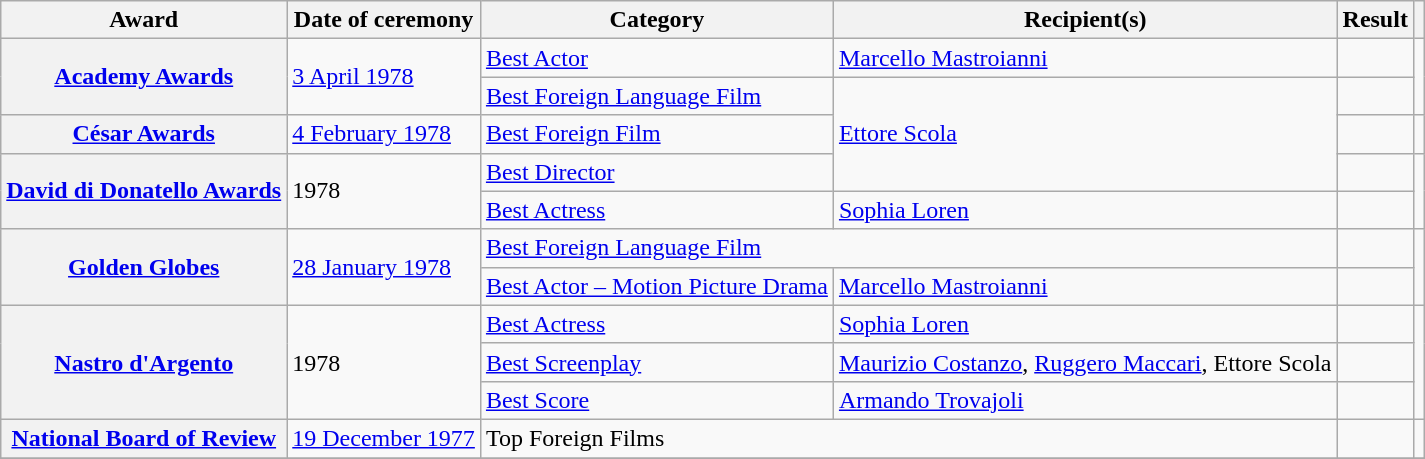<table class="wikitable plainrowheaders sortable">
<tr>
<th scope="col">Award</th>
<th scope="col">Date of ceremony</th>
<th scope="col">Category</th>
<th scope="col">Recipient(s)</th>
<th scope="col">Result</th>
<th scope="col" class="unsortable"></th>
</tr>
<tr>
<th scope="row" rowspan=2><a href='#'>Academy Awards</a></th>
<td rowspan="2"><a href='#'>3 April 1978</a></td>
<td><a href='#'>Best Actor</a></td>
<td><a href='#'>Marcello Mastroianni</a></td>
<td></td>
<td rowspan="2"></td>
</tr>
<tr>
<td><a href='#'>Best Foreign Language Film</a></td>
<td rowspan="3"><a href='#'>Ettore Scola</a></td>
<td></td>
</tr>
<tr>
<th scope="row"><a href='#'>César Awards</a></th>
<td><a href='#'>4 February 1978</a></td>
<td><a href='#'>Best Foreign Film</a></td>
<td></td>
<td rowspan="1"></td>
</tr>
<tr>
<th scope="row" rowspan=2><a href='#'>David di Donatello Awards</a></th>
<td rowspan="2">1978</td>
<td><a href='#'>Best Director</a></td>
<td></td>
<td rowspan="2"></td>
</tr>
<tr>
<td><a href='#'>Best Actress</a></td>
<td><a href='#'>Sophia Loren</a></td>
<td></td>
</tr>
<tr>
<th scope="row" rowspan=2><a href='#'>Golden Globes</a></th>
<td rowspan="2"><a href='#'>28 January 1978</a></td>
<td colspan="2"><a href='#'>Best Foreign Language Film</a></td>
<td></td>
<td rowspan="2"></td>
</tr>
<tr>
<td><a href='#'>Best Actor – Motion Picture Drama</a></td>
<td><a href='#'>Marcello Mastroianni</a></td>
<td></td>
</tr>
<tr>
<th scope="row" rowspan=3><a href='#'>Nastro d'Argento</a></th>
<td rowspan="3">1978</td>
<td><a href='#'>Best Actress</a></td>
<td><a href='#'>Sophia Loren</a></td>
<td></td>
<td rowspan="3"></td>
</tr>
<tr>
<td><a href='#'>Best Screenplay</a></td>
<td><a href='#'>Maurizio Costanzo</a>, <a href='#'>Ruggero Maccari</a>, Ettore Scola</td>
<td></td>
</tr>
<tr>
<td><a href='#'>Best Score</a></td>
<td><a href='#'>Armando Trovajoli</a></td>
<td></td>
</tr>
<tr>
<th scope="row"><a href='#'>National Board of Review</a></th>
<td><a href='#'>19 December 1977</a></td>
<td colspan="2">Top Foreign Films</td>
<td></td>
<td rowspan="1"></td>
</tr>
<tr>
</tr>
</table>
